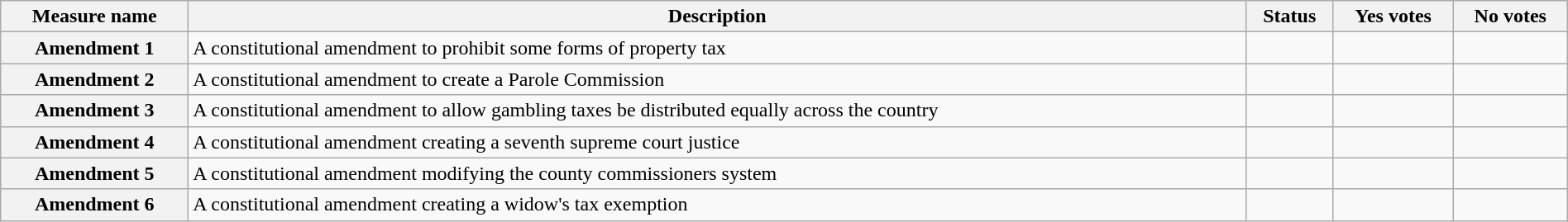<table class="wikitable sortable plainrowheaders" style="width:100%">
<tr>
<th scope="col">Measure name</th>
<th class="unsortable" scope="col">Description</th>
<th scope="col">Status</th>
<th scope="col">Yes votes</th>
<th scope="col">No votes</th>
</tr>
<tr>
<th scope="row">Amendment 1</th>
<td>A constitutional amendment to prohibit some forms of property tax</td>
<td></td>
<td></td>
<td></td>
</tr>
<tr>
<th scope="row">Amendment 2</th>
<td>A constitutional amendment to create a Parole Commission</td>
<td></td>
<td></td>
<td></td>
</tr>
<tr>
<th scope="row">Amendment 3</th>
<td>A constitutional amendment to allow gambling taxes be distributed equally across the country</td>
<td></td>
<td></td>
<td></td>
</tr>
<tr>
<th scope="row">Amendment 4</th>
<td>A constitutional amendment creating a seventh supreme court justice</td>
<td></td>
<td></td>
<td></td>
</tr>
<tr>
<th scope="row">Amendment 5</th>
<td>A constitutional amendment modifying the county commissioners system</td>
<td></td>
<td></td>
<td></td>
</tr>
<tr>
<th scope="row">Amendment 6</th>
<td>A constitutional amendment creating a widow's tax exemption</td>
<td></td>
<td></td>
<td></td>
</tr>
</table>
